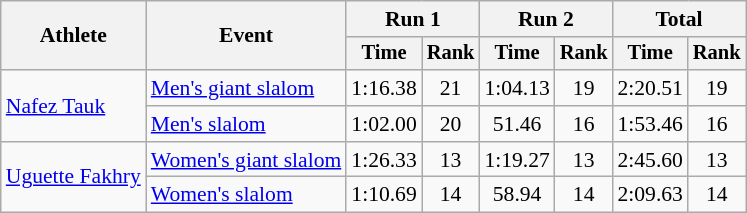<table class="wikitable" style="font-size:90%">
<tr>
<th rowspan=2>Athlete</th>
<th rowspan=2>Event</th>
<th colspan=2>Run 1</th>
<th colspan=2>Run 2</th>
<th colspan=2>Total</th>
</tr>
<tr style="font-size:95%">
<th>Time</th>
<th>Rank</th>
<th>Time</th>
<th>Rank</th>
<th>Time</th>
<th>Rank</th>
</tr>
<tr align=center>
<td align=left rowspan=2><a href='#'>Nafez Tauk</a></td>
<td align=left><a href='#'>Men's giant slalom</a></td>
<td>1:16.38</td>
<td>21</td>
<td>1:04.13</td>
<td>19</td>
<td>2:20.51</td>
<td>19</td>
</tr>
<tr align=center>
<td align=left><a href='#'>Men's slalom</a></td>
<td>1:02.00</td>
<td>20</td>
<td>51.46</td>
<td>16</td>
<td>1:53.46</td>
<td>16</td>
</tr>
<tr align=center>
<td align=left rowspan=2><a href='#'>Uguette Fakhry</a></td>
<td align=left><a href='#'>Women's giant slalom</a></td>
<td>1:26.33</td>
<td>13</td>
<td>1:19.27</td>
<td>13</td>
<td>2:45.60</td>
<td>13</td>
</tr>
<tr align=center>
<td align=left><a href='#'>Women's slalom</a></td>
<td>1:10.69</td>
<td>14</td>
<td>58.94</td>
<td>14</td>
<td>2:09.63</td>
<td>14</td>
</tr>
</table>
